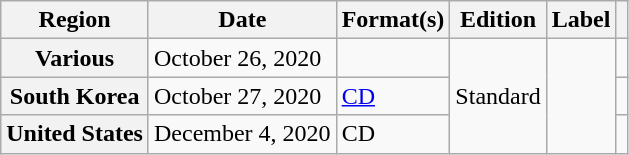<table class="wikitable plainrowheaders">
<tr>
<th scope="col">Region</th>
<th scope="col">Date</th>
<th scope="col">Format(s)</th>
<th scope="col">Edition</th>
<th scope="col">Label</th>
<th></th>
</tr>
<tr>
<th scope="row">Various</th>
<td>October 26, 2020</td>
<td></td>
<td rowspan="3">Standard</td>
<td rowspan="3"></td>
<td style="text-align:center;"></td>
</tr>
<tr>
<th scope="row">South Korea</th>
<td>October 27, 2020</td>
<td><a href='#'>CD</a></td>
<td></td>
</tr>
<tr>
<th scope="row">United States</th>
<td>December 4, 2020</td>
<td>CD </td>
<td style="text-align:center;"></td>
</tr>
</table>
